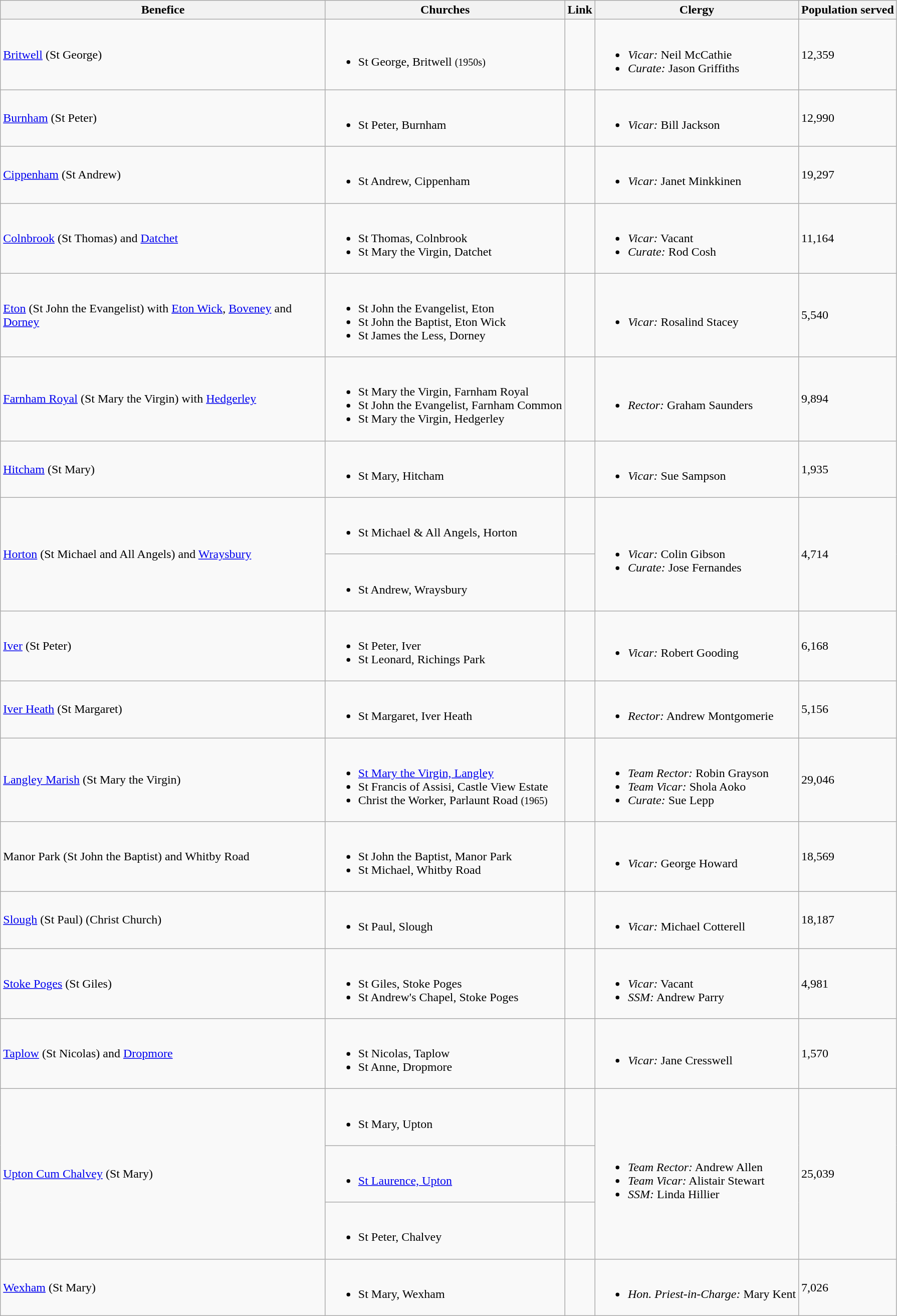<table class="wikitable">
<tr>
<th width="425">Benefice</th>
<th>Churches</th>
<th>Link</th>
<th>Clergy</th>
<th>Population served</th>
</tr>
<tr>
<td><a href='#'>Britwell</a> (St George)</td>
<td><br><ul><li>St George, Britwell <small>(1950s)</small></li></ul></td>
<td></td>
<td><br><ul><li><em>Vicar:</em> Neil McCathie</li><li><em>Curate:</em> Jason Griffiths</li></ul></td>
<td>12,359</td>
</tr>
<tr>
<td><a href='#'>Burnham</a> (St Peter)</td>
<td><br><ul><li>St Peter, Burnham</li></ul></td>
<td></td>
<td><br><ul><li><em>Vicar:</em> Bill Jackson</li></ul></td>
<td>12,990</td>
</tr>
<tr>
<td><a href='#'>Cippenham</a> (St Andrew)</td>
<td><br><ul><li>St Andrew, Cippenham</li></ul></td>
<td></td>
<td><br><ul><li><em>Vicar:</em> Janet Minkkinen</li></ul></td>
<td>19,297</td>
</tr>
<tr>
<td><a href='#'>Colnbrook</a> (St Thomas) and <a href='#'>Datchet</a></td>
<td><br><ul><li>St Thomas, Colnbrook</li><li>St Mary the Virgin, Datchet</li></ul></td>
<td></td>
<td><br><ul><li><em>Vicar:</em> Vacant</li><li><em>Curate:</em> Rod Cosh</li></ul></td>
<td>11,164</td>
</tr>
<tr>
<td><a href='#'>Eton</a> (St John the Evangelist) with <a href='#'>Eton Wick</a>, <a href='#'>Boveney</a> and <a href='#'>Dorney</a></td>
<td><br><ul><li>St John the Evangelist, Eton</li><li>St John the Baptist, Eton Wick</li><li>St James the Less, Dorney</li></ul></td>
<td></td>
<td><br><ul><li><em>Vicar:</em> Rosalind Stacey</li></ul></td>
<td>5,540</td>
</tr>
<tr>
<td><a href='#'>Farnham Royal</a> (St Mary the Virgin) with <a href='#'>Hedgerley</a></td>
<td><br><ul><li>St Mary the Virgin, Farnham Royal</li><li>St John the Evangelist, Farnham Common</li><li>St Mary the Virgin, Hedgerley</li></ul></td>
<td></td>
<td><br><ul><li><em>Rector:</em> Graham Saunders</li></ul></td>
<td>9,894</td>
</tr>
<tr>
<td><a href='#'>Hitcham</a> (St Mary)</td>
<td><br><ul><li>St Mary, Hitcham</li></ul></td>
<td></td>
<td><br><ul><li><em>Vicar:</em> Sue Sampson</li></ul></td>
<td>1,935</td>
</tr>
<tr>
<td rowspan="2"><a href='#'>Horton</a> (St Michael and All Angels) and <a href='#'>Wraysbury</a></td>
<td><br><ul><li>St Michael & All Angels, Horton</li></ul></td>
<td></td>
<td rowspan="2"><br><ul><li><em>Vicar:</em> Colin Gibson</li><li><em>Curate:</em> Jose Fernandes</li></ul></td>
<td rowspan="2">4,714</td>
</tr>
<tr>
<td><br><ul><li>St Andrew, Wraysbury</li></ul></td>
<td></td>
</tr>
<tr>
<td><a href='#'>Iver</a> (St Peter)</td>
<td><br><ul><li>St Peter, Iver</li><li>St Leonard, Richings Park</li></ul></td>
<td></td>
<td><br><ul><li><em>Vicar:</em> Robert Gooding</li></ul></td>
<td>6,168</td>
</tr>
<tr>
<td><a href='#'>Iver Heath</a> (St Margaret)</td>
<td><br><ul><li>St Margaret, Iver Heath</li></ul></td>
<td></td>
<td><br><ul><li><em>Rector:</em> Andrew Montgomerie</li></ul></td>
<td>5,156</td>
</tr>
<tr>
<td><a href='#'>Langley Marish</a> (St Mary the Virgin)</td>
<td><br><ul><li><a href='#'>St Mary the Virgin, Langley</a></li><li>St Francis of Assisi, Castle View Estate</li><li>Christ the Worker, Parlaunt Road <small>(1965)</small></li></ul></td>
<td></td>
<td><br><ul><li><em>Team Rector:</em> Robin Grayson</li><li><em>Team Vicar:</em> Shola Aoko</li><li><em>Curate:</em> Sue Lepp</li></ul></td>
<td>29,046</td>
</tr>
<tr>
<td>Manor Park (St John the Baptist) and Whitby Road</td>
<td><br><ul><li>St John the Baptist, Manor Park</li><li>St Michael, Whitby Road</li></ul></td>
<td></td>
<td><br><ul><li><em>Vicar:</em> George Howard</li></ul></td>
<td>18,569</td>
</tr>
<tr>
<td><a href='#'>Slough</a> (St Paul) (Christ Church)</td>
<td><br><ul><li>St Paul, Slough</li></ul></td>
<td></td>
<td><br><ul><li><em>Vicar:</em> Michael Cotterell</li></ul></td>
<td>18,187</td>
</tr>
<tr>
<td><a href='#'>Stoke Poges</a> (St Giles)</td>
<td><br><ul><li>St Giles, Stoke Poges</li><li>St Andrew's Chapel, Stoke Poges</li></ul></td>
<td></td>
<td><br><ul><li><em>Vicar:</em> Vacant</li><li><em>SSM:</em> Andrew Parry</li></ul></td>
<td>4,981</td>
</tr>
<tr>
<td><a href='#'>Taplow</a> (St Nicolas) and <a href='#'>Dropmore</a></td>
<td><br><ul><li>St Nicolas, Taplow</li><li>St Anne, Dropmore</li></ul></td>
<td></td>
<td><br><ul><li><em>Vicar:</em> Jane Cresswell</li></ul></td>
<td>1,570</td>
</tr>
<tr>
<td rowspan="3"><a href='#'>Upton Cum Chalvey</a> (St Mary)</td>
<td><br><ul><li>St Mary, Upton</li></ul></td>
<td></td>
<td rowspan="3"><br><ul><li><em>Team Rector:</em> Andrew Allen</li><li><em>Team Vicar:</em> Alistair Stewart</li><li><em>SSM:</em> Linda Hillier</li></ul></td>
<td rowspan="3">25,039</td>
</tr>
<tr>
<td><br><ul><li><a href='#'>St Laurence, Upton</a></li></ul></td>
<td></td>
</tr>
<tr>
<td><br><ul><li>St Peter, Chalvey</li></ul></td>
<td></td>
</tr>
<tr>
<td><a href='#'>Wexham</a> (St Mary)</td>
<td><br><ul><li>St Mary, Wexham</li></ul></td>
<td></td>
<td><br><ul><li><em>Hon. Priest-in-Charge:</em> Mary Kent</li></ul></td>
<td>7,026</td>
</tr>
</table>
